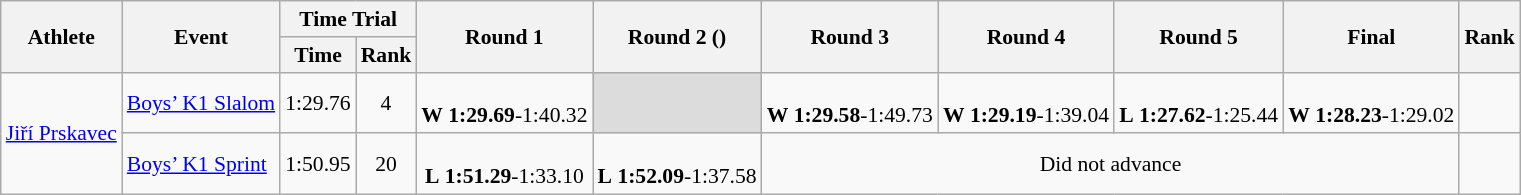<table class="wikitable" border="1" style="font-size:90%">
<tr>
<th rowspan=2>Athlete</th>
<th rowspan=2>Event</th>
<th colspan=2>Time Trial</th>
<th rowspan=2>Round 1</th>
<th rowspan=2>Round 2 ()</th>
<th rowspan=2>Round 3</th>
<th rowspan=2>Round 4</th>
<th rowspan=2>Round 5</th>
<th rowspan=2>Final</th>
<th rowspan=2>Rank</th>
</tr>
<tr>
<th>Time</th>
<th>Rank</th>
</tr>
<tr>
<td rowspan="2"><a href='#'>Jiří Prskavec</a></td>
<td><a href='#'>Boys’ K1 Slalom</a></td>
<td align=center>1:29.76</td>
<td align=center>4</td>
<td align=center><br><strong>W</strong> <strong>1:29.69</strong>-1:40.32</td>
<td bgcolor=#DCDCDC></td>
<td align=center><br><strong>W</strong> <strong>1:29.58</strong>-1:49.73</td>
<td align=center><br><strong>W</strong> <strong>1:29.19</strong>-1:39.04</td>
<td align=center><br><strong>L</strong> <strong>1:27.62</strong>-1:25.44</td>
<td align=center><br><strong>W</strong> <strong>1:28.23</strong>-1:29.02</td>
<td align=center></td>
</tr>
<tr>
<td><a href='#'>Boys’ K1 Sprint</a></td>
<td align=center>1:50.95</td>
<td align=center>20</td>
<td align=center><br><strong>L</strong> <strong>1:51.29</strong>-1:33.10</td>
<td align=center><br><strong>L</strong> <strong>1:52.09</strong>-1:37.58</td>
<td align=center colspan=4>Did not advance</td>
</tr>
</table>
